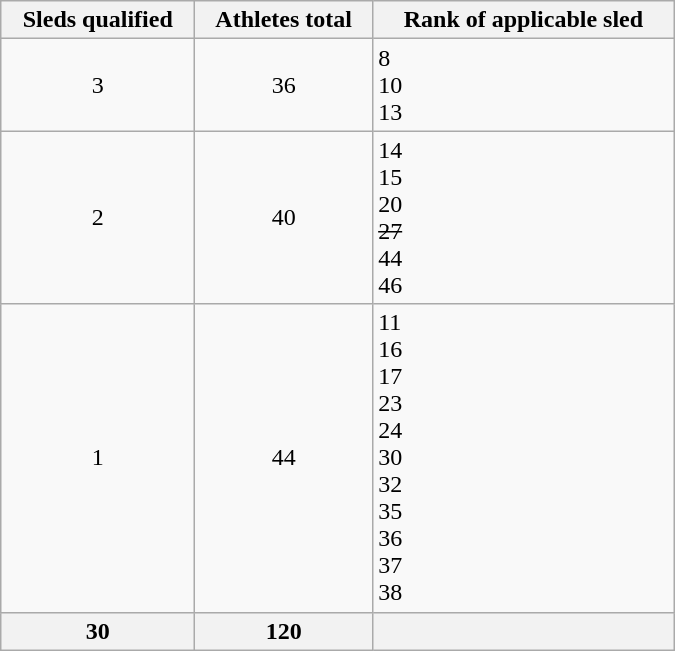<table class="wikitable" width=450>
<tr>
<th>Sleds qualified</th>
<th>Athletes total</th>
<th>Rank of applicable sled</th>
</tr>
<tr>
<td align=center>3</td>
<td align=center>36</td>
<td> 8<br> 10<br> 13</td>
</tr>
<tr>
<td align=center>2</td>
<td align=center>40</td>
<td> 14<br> 15<br> 20<br><s> 27</s><br> 44<br> 46</td>
</tr>
<tr>
<td align=center>1</td>
<td align=center>44</td>
<td> 11<br> 16<br> 17<br> 23<br> 24<br> 30<br> 32<br> 35<br> 36<br> 37<br> 38</td>
</tr>
<tr>
<th>30</th>
<th>120</th>
<th></th>
</tr>
</table>
